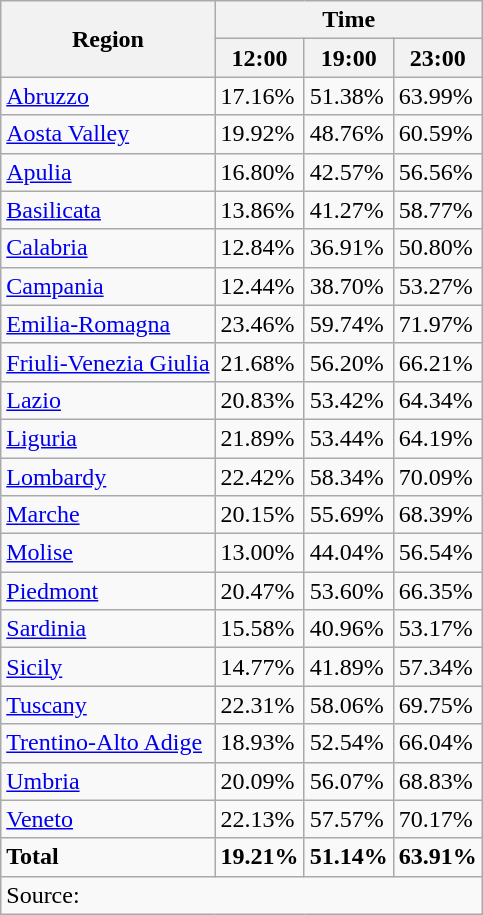<table class="wikitable sortable mw-collapsible" style=text-align:left>
<tr>
<th rowspan=2>Region</th>
<th colspan=3>Time</th>
</tr>
<tr>
<th>12:00</th>
<th>19:00</th>
<th>23:00</th>
</tr>
<tr>
<td><a href='#'>Abruzzo</a></td>
<td>17.16%</td>
<td>51.38%</td>
<td>63.99%</td>
</tr>
<tr>
<td><a href='#'>Aosta Valley</a></td>
<td>19.92%</td>
<td>48.76%</td>
<td>60.59%</td>
</tr>
<tr>
<td><a href='#'>Apulia</a></td>
<td>16.80%</td>
<td>42.57%</td>
<td>56.56%</td>
</tr>
<tr>
<td><a href='#'>Basilicata</a></td>
<td>13.86%</td>
<td>41.27%</td>
<td>58.77%</td>
</tr>
<tr>
<td><a href='#'>Calabria</a></td>
<td>12.84%</td>
<td>36.91%</td>
<td>50.80%</td>
</tr>
<tr>
<td><a href='#'>Campania</a></td>
<td>12.44%</td>
<td>38.70%</td>
<td>53.27%</td>
</tr>
<tr>
<td><a href='#'>Emilia-Romagna</a></td>
<td>23.46%</td>
<td>59.74%</td>
<td>71.97%</td>
</tr>
<tr>
<td><a href='#'>Friuli-Venezia Giulia</a></td>
<td>21.68%</td>
<td>56.20%</td>
<td>66.21%</td>
</tr>
<tr>
<td><a href='#'>Lazio</a></td>
<td>20.83%</td>
<td>53.42%</td>
<td>64.34%</td>
</tr>
<tr>
<td><a href='#'>Liguria</a></td>
<td>21.89%</td>
<td>53.44%</td>
<td>64.19%</td>
</tr>
<tr>
<td><a href='#'>Lombardy</a></td>
<td>22.42%</td>
<td>58.34%</td>
<td>70.09%</td>
</tr>
<tr>
<td><a href='#'>Marche</a></td>
<td>20.15%</td>
<td>55.69%</td>
<td>68.39%</td>
</tr>
<tr>
<td><a href='#'>Molise</a></td>
<td>13.00%</td>
<td>44.04%</td>
<td>56.54%</td>
</tr>
<tr>
<td><a href='#'>Piedmont</a></td>
<td>20.47%</td>
<td>53.60%</td>
<td>66.35%</td>
</tr>
<tr>
<td><a href='#'>Sardinia</a></td>
<td>15.58%</td>
<td>40.96%</td>
<td>53.17%</td>
</tr>
<tr>
<td><a href='#'>Sicily</a></td>
<td>14.77%</td>
<td>41.89%</td>
<td>57.34%</td>
</tr>
<tr>
<td><a href='#'>Tuscany</a></td>
<td>22.31%</td>
<td>58.06%</td>
<td>69.75%</td>
</tr>
<tr>
<td><a href='#'>Trentino-Alto Adige</a></td>
<td>18.93%</td>
<td>52.54%</td>
<td>66.04%</td>
</tr>
<tr>
<td><a href='#'>Umbria</a></td>
<td>20.09%</td>
<td>56.07%</td>
<td>68.83%</td>
</tr>
<tr>
<td><a href='#'>Veneto</a></td>
<td>22.13%</td>
<td>57.57%</td>
<td>70.17%</td>
</tr>
<tr>
<td><strong>Total</strong></td>
<td><strong>19.21%</strong></td>
<td><strong>51.14%</strong></td>
<td><strong>63.91%</strong></td>
</tr>
<tr class="sortbottom">
<td colspan=4>Source: </td>
</tr>
</table>
